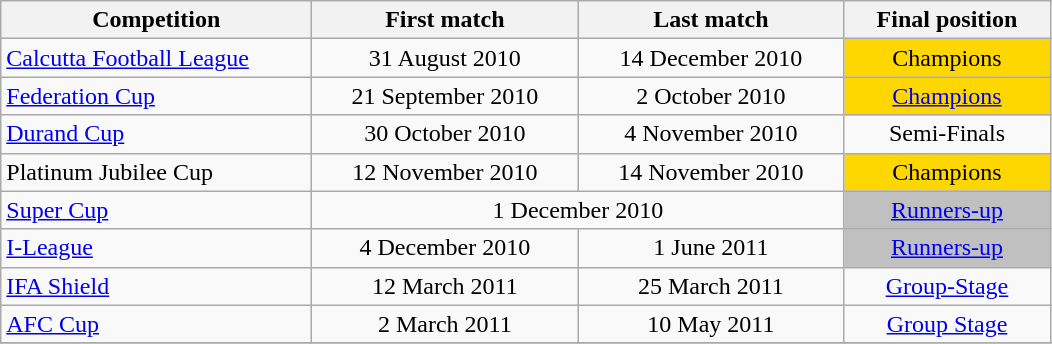<table class="wikitable" style="text-align:center">
<tr>
<th style="text-align:center; width:200px;">Competition</th>
<th style="text-align:center; width:170px;">First match</th>
<th style="text-align:center; width:170px;">Last match</th>
<th style="text-align:center; width:130px;">Final position</th>
</tr>
<tr>
<td style="text-align:left;"><a href='#'>Calcutta Football League</a></td>
<td>31 August 2010</td>
<td>14 December 2010</td>
<td bgcolor="gold">Champions</td>
</tr>
<tr>
<td style="text-align:left;"><a href='#'>Federation Cup</a></td>
<td>21 September 2010</td>
<td>2 October 2010</td>
<td bgcolor="gold"><a href='#'>Champions</a></td>
</tr>
<tr>
<td style="text-align:left;"><a href='#'>Durand Cup</a></td>
<td>30 October 2010</td>
<td>4 November 2010</td>
<td>Semi-Finals</td>
</tr>
<tr>
<td style="text-align:left;">Platinum Jubilee Cup</td>
<td>12 November 2010</td>
<td>14 November 2010</td>
<td bgcolor="gold">Champions</td>
</tr>
<tr>
<td style="text-align:left;"><a href='#'>Super Cup</a></td>
<td colspan="2">1 December 2010</td>
<td bgcolor="silver"><a href='#'>Runners-up</a></td>
</tr>
<tr>
<td style="text-align:left;"><a href='#'>I-League</a></td>
<td>4 December 2010</td>
<td>1 June 2011</td>
<td bgcolor="silver"><a href='#'>Runners-up</a></td>
</tr>
<tr>
<td style="text-align:left;"><a href='#'>IFA Shield</a></td>
<td>12 March 2011</td>
<td>25 March 2011</td>
<td><a href='#'>Group-Stage</a></td>
</tr>
<tr>
<td style="text-align:left;"><a href='#'>AFC Cup</a></td>
<td>2 March 2011</td>
<td>10 May 2011</td>
<td><a href='#'>Group Stage</a></td>
</tr>
<tr>
</tr>
</table>
